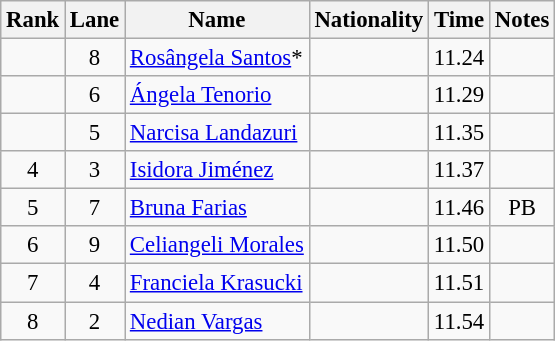<table class="wikitable sortable" style="text-align:center;font-size:95%">
<tr>
<th>Rank</th>
<th>Lane</th>
<th>Name</th>
<th>Nationality</th>
<th>Time</th>
<th>Notes</th>
</tr>
<tr>
<td></td>
<td>8</td>
<td align=left><a href='#'>Rosângela Santos</a>*</td>
<td align=left></td>
<td>11.24</td>
<td></td>
</tr>
<tr>
<td></td>
<td>6</td>
<td align=left><a href='#'>Ángela Tenorio</a></td>
<td align=left></td>
<td>11.29</td>
<td></td>
</tr>
<tr>
<td></td>
<td>5</td>
<td align=left><a href='#'>Narcisa Landazuri</a></td>
<td align=left></td>
<td>11.35</td>
<td></td>
</tr>
<tr>
<td>4</td>
<td>3</td>
<td align=left><a href='#'>Isidora Jiménez</a></td>
<td align=left></td>
<td>11.37</td>
<td></td>
</tr>
<tr>
<td>5</td>
<td>7</td>
<td align=left><a href='#'>Bruna Farias</a></td>
<td align=left></td>
<td>11.46</td>
<td>PB</td>
</tr>
<tr>
<td>6</td>
<td>9</td>
<td align=left><a href='#'>Celiangeli Morales</a></td>
<td align=left></td>
<td>11.50</td>
<td></td>
</tr>
<tr>
<td>7</td>
<td>4</td>
<td align=left><a href='#'>Franciela Krasucki</a></td>
<td align=left></td>
<td>11.51</td>
<td></td>
</tr>
<tr>
<td>8</td>
<td>2</td>
<td align=left><a href='#'>Nedian Vargas</a></td>
<td align=left></td>
<td>11.54</td>
<td></td>
</tr>
</table>
